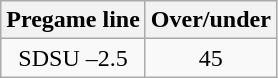<table class="wikitable">
<tr align="center">
<th style=>Pregame line</th>
<th style=>Over/under</th>
</tr>
<tr align="center">
<td>SDSU –2.5</td>
<td>45</td>
</tr>
</table>
